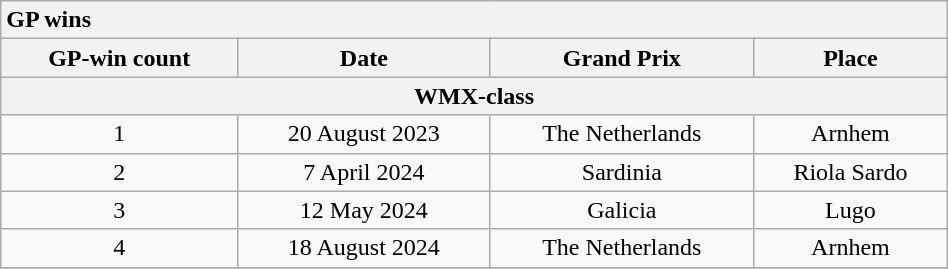<table class="wikitable mw-collapsible mw-collapsed" style=" text-align:center; width:50%;">
<tr>
<th style="text-align:left;" colspan = 10>GP wins</th>
</tr>
<tr>
<th>GP-win count</th>
<th>Date</th>
<th>Grand Prix</th>
<th>Place</th>
</tr>
<tr>
<th Colspan=4>WMX-class</th>
</tr>
<tr>
<td>1</td>
<td>20 August 2023</td>
<td>The Netherlands</td>
<td>Arnhem</td>
</tr>
<tr>
<td>2</td>
<td>7 April 2024</td>
<td>Sardinia</td>
<td>Riola Sardo</td>
</tr>
<tr>
<td>3</td>
<td>12 May 2024</td>
<td>Galicia</td>
<td>Lugo</td>
</tr>
<tr>
<td>4</td>
<td>18 August 2024</td>
<td>The Netherlands</td>
<td>Arnhem</td>
</tr>
<tr>
</tr>
</table>
